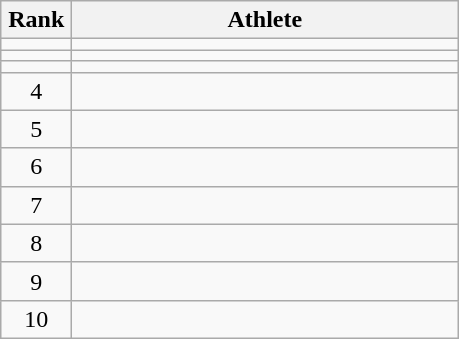<table class="wikitable" style="text-align: center;">
<tr>
<th width=40>Rank</th>
<th width=250>Athlete</th>
</tr>
<tr>
<td></td>
<td align="left"></td>
</tr>
<tr>
<td></td>
<td align="left"></td>
</tr>
<tr>
<td></td>
<td align="left"></td>
</tr>
<tr>
<td>4</td>
<td align="left"></td>
</tr>
<tr>
<td>5</td>
<td align="left"></td>
</tr>
<tr>
<td>6</td>
<td align="left"></td>
</tr>
<tr>
<td>7</td>
<td align="left"></td>
</tr>
<tr>
<td>8</td>
<td align="left"></td>
</tr>
<tr>
<td>9</td>
<td align="left"></td>
</tr>
<tr>
<td>10</td>
<td align="left"></td>
</tr>
</table>
